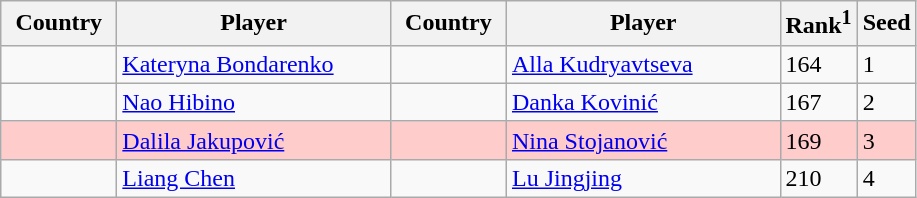<table class="sortable wikitable">
<tr>
<th width="70">Country</th>
<th width="175">Player</th>
<th width="70">Country</th>
<th width="175">Player</th>
<th>Rank<sup>1</sup></th>
<th>Seed</th>
</tr>
<tr>
<td></td>
<td><a href='#'>Kateryna Bondarenko</a></td>
<td></td>
<td><a href='#'>Alla Kudryavtseva</a></td>
<td>164</td>
<td>1</td>
</tr>
<tr>
<td></td>
<td><a href='#'>Nao Hibino</a></td>
<td></td>
<td><a href='#'>Danka Kovinić</a></td>
<td>167</td>
<td>2</td>
</tr>
<tr style="background:#fcc;">
<td></td>
<td><a href='#'>Dalila Jakupović</a></td>
<td></td>
<td><a href='#'>Nina Stojanović</a></td>
<td>169</td>
<td>3</td>
</tr>
<tr>
<td></td>
<td><a href='#'>Liang Chen</a></td>
<td></td>
<td><a href='#'>Lu Jingjing</a></td>
<td>210</td>
<td>4</td>
</tr>
</table>
